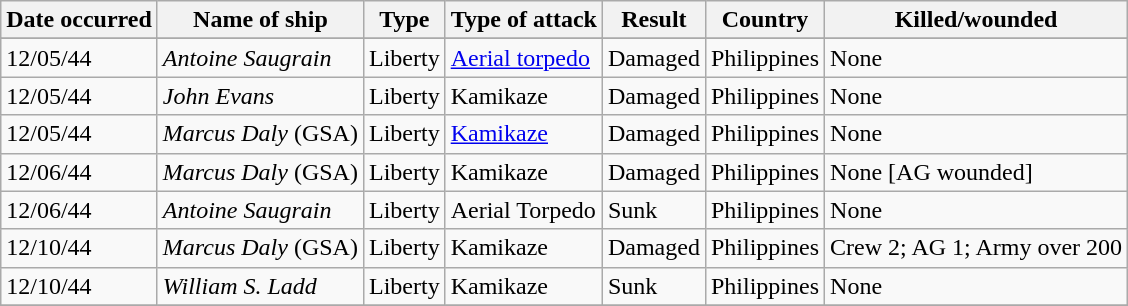<table class="wikitable">
<tr>
<th>Date occurred</th>
<th>Name of ship</th>
<th>Type</th>
<th>Type of attack</th>
<th>Result</th>
<th>Country</th>
<th>Killed/wounded</th>
</tr>
<tr>
</tr>
<tr>
<td>12/05/44</td>
<td><em>Antoine Saugrain</em></td>
<td>Liberty</td>
<td><a href='#'>Aerial torpedo</a></td>
<td>Damaged</td>
<td>Philippines</td>
<td>None</td>
</tr>
<tr>
<td>12/05/44</td>
<td><em>John Evans</em></td>
<td>Liberty</td>
<td>Kamikaze</td>
<td>Damaged</td>
<td>Philippines</td>
<td>None</td>
</tr>
<tr>
<td>12/05/44</td>
<td><em>Marcus Daly</em> (GSA)</td>
<td>Liberty</td>
<td><a href='#'>Kamikaze</a></td>
<td>Damaged</td>
<td>Philippines</td>
<td>None</td>
</tr>
<tr>
<td>12/06/44</td>
<td><em>Marcus Daly</em> (GSA)</td>
<td>Liberty</td>
<td>Kamikaze</td>
<td>Damaged</td>
<td>Philippines</td>
<td>None [AG wounded]</td>
</tr>
<tr>
<td>12/06/44</td>
<td><em>Antoine Saugrain</em></td>
<td>Liberty</td>
<td>Aerial Torpedo</td>
<td>Sunk</td>
<td>Philippines</td>
<td>None</td>
</tr>
<tr>
<td>12/10/44</td>
<td><em>Marcus Daly</em> (GSA)</td>
<td>Liberty</td>
<td>Kamikaze</td>
<td>Damaged</td>
<td>Philippines</td>
<td>Crew 2; AG 1; Army over 200</td>
</tr>
<tr>
<td>12/10/44</td>
<td><em>William S. Ladd</em></td>
<td>Liberty</td>
<td>Kamikaze</td>
<td>Sunk</td>
<td>Philippines</td>
<td>None</td>
</tr>
<tr>
</tr>
</table>
